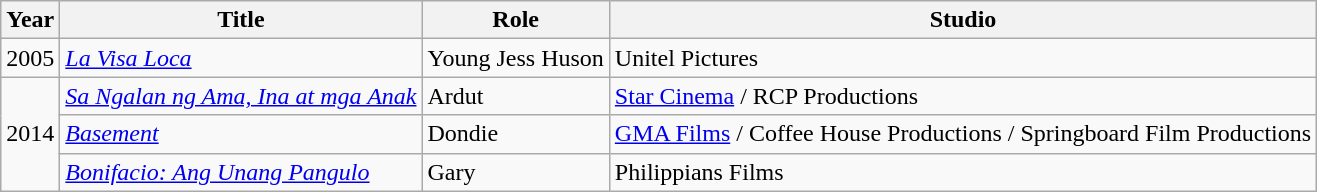<table class="wikitable sortable">
<tr>
<th>Year</th>
<th>Title</th>
<th>Role</th>
<th>Studio</th>
</tr>
<tr>
<td>2005</td>
<td><em><a href='#'>La Visa Loca</a></em></td>
<td>Young Jess Huson</td>
<td>Unitel Pictures</td>
</tr>
<tr>
<td rowspan="3">2014</td>
<td><em><a href='#'>Sa Ngalan ng Ama, Ina at mga Anak</a></em></td>
<td>Ardut</td>
<td><a href='#'>Star Cinema</a> / RCP Productions</td>
</tr>
<tr>
<td><em><a href='#'>Basement</a></em></td>
<td>Dondie</td>
<td><a href='#'>GMA Films</a> / Coffee House Productions / Springboard Film Productions</td>
</tr>
<tr>
<td><em><a href='#'>Bonifacio: Ang Unang Pangulo</a></em></td>
<td>Gary</td>
<td>Philippians Films</td>
</tr>
</table>
